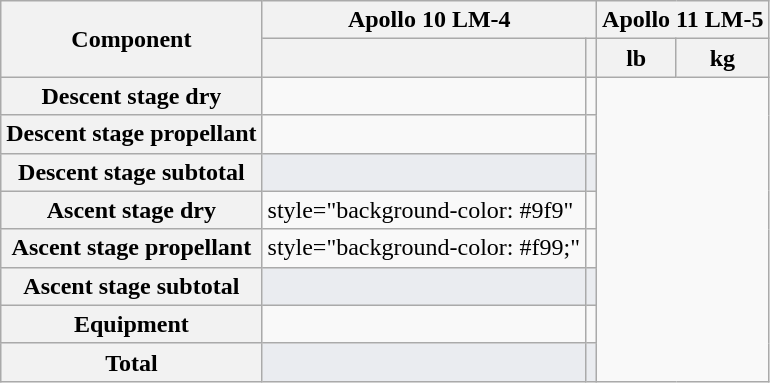<table class="wikitable plainrowheaders floatright">
<tr>
<th scope="col" rowspan=2>Component</th>
<th scope="col" colspan=2>Apollo 10 LM-4</th>
<th scope="col" colspan=2>Apollo 11 LM-5</th>
</tr>
<tr>
<th scope="col"></th>
<th scope="col"></th>
<th scope="col">lb</th>
<th scope="col">kg</th>
</tr>
<tr>
<th scope="row">Descent stage dry</th>
<td></td>
<td></td>
</tr>
<tr>
<th scope="row">Descent stage propellant</th>
<td></td>
<td></td>
</tr>
<tr style="font-weight: bold; background-color: #EAECF0;">
<th scope="row" style="font-weight: bold;">Descent stage subtotal</th>
<td></td>
<td></td>
</tr>
<tr>
<th scope="row">Ascent stage dry</th>
<td>style="background-color: #9f9" </td>
<td></td>
</tr>
<tr>
<th scope="row">Ascent stage propellant</th>
<td>style="background-color: #f99;" </td>
<td></td>
</tr>
<tr style="font-weight: bold; background-color:#EAECF0;">
<th scope="row" style="font-weight: bold;">Ascent stage subtotal</th>
<td></td>
<td></td>
</tr>
<tr>
<th scope="row">Equipment</th>
<td></td>
<td></td>
</tr>
<tr style="font-weight: bold; background-color:#EAECF0;">
<th scope="row" style="font-weight: bold;">Total</th>
<td></td>
<td></td>
</tr>
</table>
